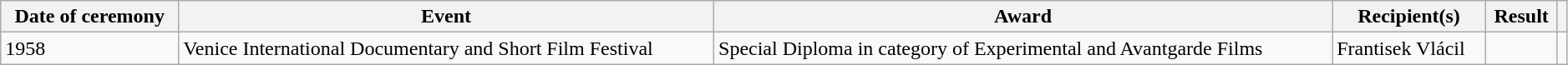<table class="wikitable sortable" style="width: 99%;">
<tr>
<th scope="col">Date of ceremony</th>
<th scope="col">Event</th>
<th scope="col">Award</th>
<th scope="col">Recipient(s)</th>
<th scope="col">Result</th>
<th scope="col" class="unsortable"></th>
</tr>
<tr>
<td>1958</td>
<td>Venice International Documentary and Short Film Festival</td>
<td>Special  Diploma in category of Experimental and Avantgarde Films</td>
<td>Frantisek Vlácil</td>
<td></td>
<td></td>
</tr>
</table>
